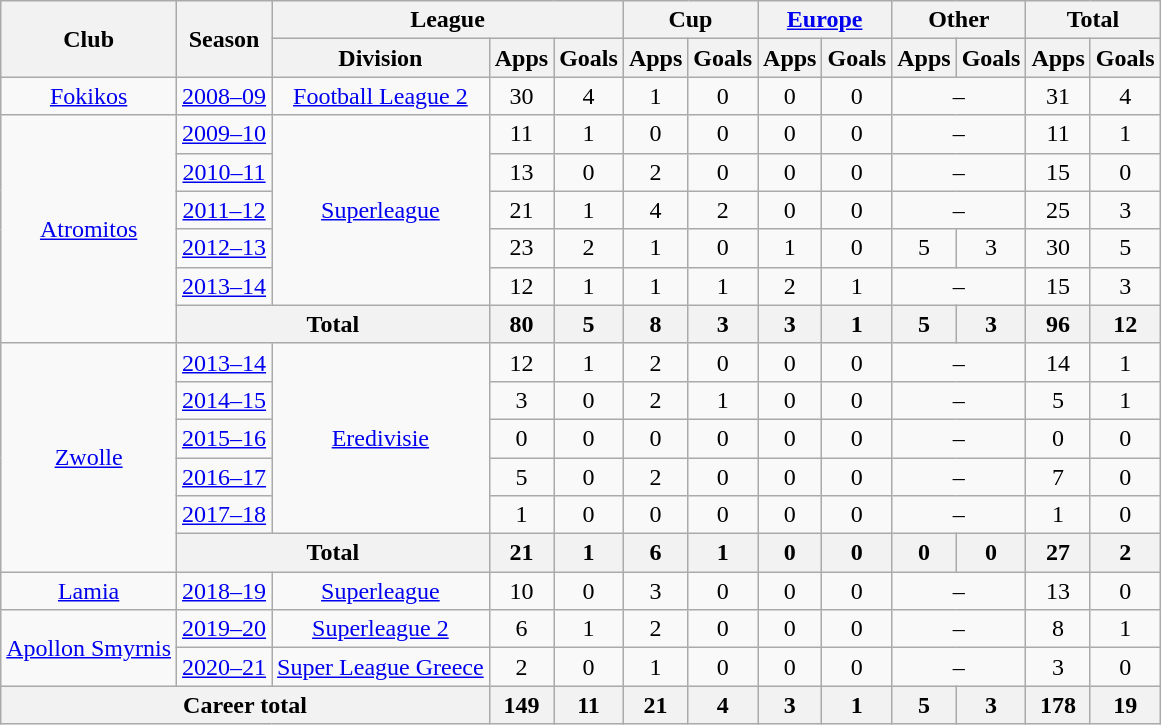<table class="wikitable" style="text-align: center">
<tr>
<th rowspan=2>Club</th>
<th rowspan=2>Season</th>
<th colspan=3>League</th>
<th colspan=2>Cup</th>
<th colspan=2><a href='#'>Europe</a></th>
<th colspan=2>Other</th>
<th colspan=2>Total</th>
</tr>
<tr>
<th>Division</th>
<th>Apps</th>
<th>Goals</th>
<th>Apps</th>
<th>Goals</th>
<th>Apps</th>
<th>Goals</th>
<th>Apps</th>
<th>Goals</th>
<th>Apps</th>
<th>Goals</th>
</tr>
<tr>
<td><a href='#'>Fokikos</a></td>
<td><a href='#'>2008–09</a></td>
<td><a href='#'>Football League 2</a></td>
<td>30</td>
<td>4</td>
<td>1</td>
<td>0</td>
<td>0</td>
<td>0</td>
<td colspan=2>–</td>
<td>31</td>
<td>4</td>
</tr>
<tr>
<td rowspan=6><a href='#'>Atromitos</a></td>
<td><a href='#'>2009–10</a></td>
<td rowspan=5><a href='#'>Superleague</a></td>
<td>11</td>
<td>1</td>
<td>0</td>
<td>0</td>
<td>0</td>
<td>0</td>
<td colspan=2>–</td>
<td>11</td>
<td>1</td>
</tr>
<tr>
<td><a href='#'>2010–11</a></td>
<td>13</td>
<td>0</td>
<td>2</td>
<td>0</td>
<td>0</td>
<td>0</td>
<td colspan=2>–</td>
<td>15</td>
<td>0</td>
</tr>
<tr>
<td><a href='#'>2011–12</a></td>
<td>21</td>
<td>1</td>
<td>4</td>
<td>2</td>
<td>0</td>
<td>0</td>
<td colspan=2>–</td>
<td>25</td>
<td>3</td>
</tr>
<tr>
<td><a href='#'>2012–13</a></td>
<td>23</td>
<td>2</td>
<td>1</td>
<td>0</td>
<td>1</td>
<td>0</td>
<td>5</td>
<td>3</td>
<td>30</td>
<td>5</td>
</tr>
<tr>
<td><a href='#'>2013–14</a></td>
<td>12</td>
<td>1</td>
<td>1</td>
<td>1</td>
<td>2</td>
<td>1</td>
<td colspan=2>–</td>
<td>15</td>
<td>3</td>
</tr>
<tr>
<th colspan=2>Total</th>
<th>80</th>
<th>5</th>
<th>8</th>
<th>3</th>
<th>3</th>
<th>1</th>
<th>5</th>
<th>3</th>
<th>96</th>
<th>12</th>
</tr>
<tr>
<td rowspan=6><a href='#'>Zwolle</a></td>
<td><a href='#'>2013–14</a></td>
<td rowspan=5><a href='#'>Eredivisie</a></td>
<td>12</td>
<td>1</td>
<td>2</td>
<td>0</td>
<td>0</td>
<td>0</td>
<td colspan=2>–</td>
<td>14</td>
<td>1</td>
</tr>
<tr>
<td><a href='#'>2014–15</a></td>
<td>3</td>
<td>0</td>
<td>2</td>
<td>1</td>
<td>0</td>
<td>0</td>
<td colspan=2>–</td>
<td>5</td>
<td>1</td>
</tr>
<tr>
<td><a href='#'>2015–16</a></td>
<td>0</td>
<td>0</td>
<td>0</td>
<td>0</td>
<td>0</td>
<td>0</td>
<td colspan=2>–</td>
<td>0</td>
<td>0</td>
</tr>
<tr>
<td><a href='#'>2016–17</a></td>
<td>5</td>
<td>0</td>
<td>2</td>
<td>0</td>
<td>0</td>
<td>0</td>
<td colspan=2>–</td>
<td>7</td>
<td>0</td>
</tr>
<tr>
<td><a href='#'>2017–18</a></td>
<td>1</td>
<td>0</td>
<td>0</td>
<td>0</td>
<td>0</td>
<td>0</td>
<td colspan=2>–</td>
<td>1</td>
<td>0</td>
</tr>
<tr>
<th colspan=2>Total</th>
<th>21</th>
<th>1</th>
<th>6</th>
<th>1</th>
<th>0</th>
<th>0</th>
<th>0</th>
<th>0</th>
<th>27</th>
<th>2</th>
</tr>
<tr>
<td><a href='#'>Lamia</a></td>
<td><a href='#'>2018–19</a></td>
<td><a href='#'>Superleague</a></td>
<td>10</td>
<td>0</td>
<td>3</td>
<td>0</td>
<td>0</td>
<td>0</td>
<td colspan=2>–</td>
<td>13</td>
<td>0</td>
</tr>
<tr>
<td rowspan=2><a href='#'>Apollon Smyrnis</a></td>
<td><a href='#'>2019–20</a></td>
<td><a href='#'>Superleague 2</a></td>
<td>6</td>
<td>1</td>
<td>2</td>
<td>0</td>
<td>0</td>
<td>0</td>
<td colspan=2>–</td>
<td>8</td>
<td>1</td>
</tr>
<tr>
<td><a href='#'>2020–21</a></td>
<td><a href='#'>Super League Greece</a></td>
<td>2</td>
<td>0</td>
<td>1</td>
<td>0</td>
<td>0</td>
<td>0</td>
<td colspan=2>–</td>
<td>3</td>
<td>0</td>
</tr>
<tr>
<th colspan=3>Career total</th>
<th>149</th>
<th>11</th>
<th>21</th>
<th>4</th>
<th>3</th>
<th>1</th>
<th>5</th>
<th>3</th>
<th>178</th>
<th>19</th>
</tr>
</table>
